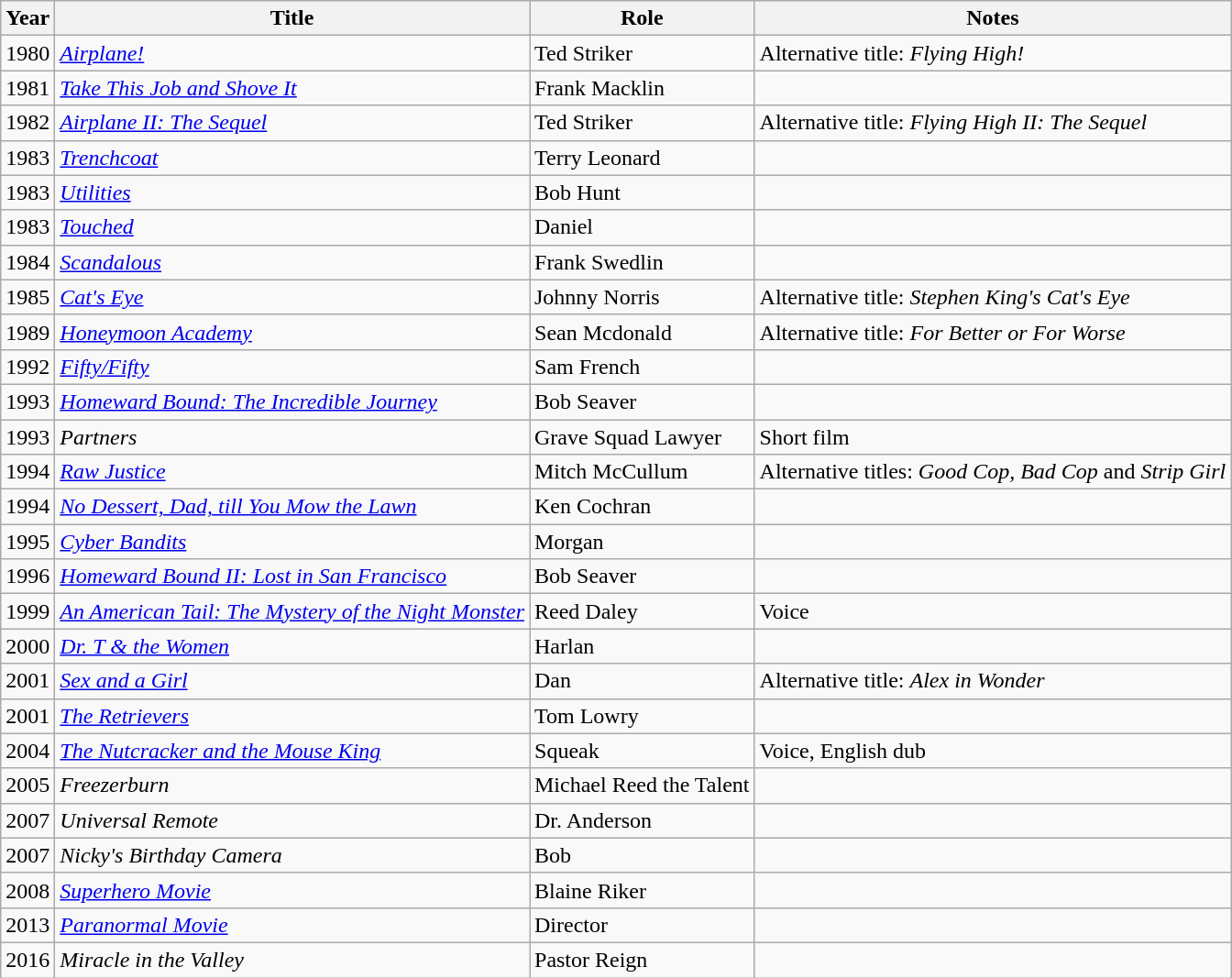<table class="wikitable">
<tr>
<th>Year</th>
<th>Title</th>
<th>Role</th>
<th>Notes</th>
</tr>
<tr>
<td>1980</td>
<td><em><a href='#'>Airplane!</a></em></td>
<td>Ted Striker</td>
<td>Alternative title: <em>Flying High!</em></td>
</tr>
<tr>
<td>1981</td>
<td><em><a href='#'>Take This Job and Shove It</a></em></td>
<td>Frank Macklin</td>
<td></td>
</tr>
<tr>
<td>1982</td>
<td><em><a href='#'>Airplane II: The Sequel</a></em></td>
<td>Ted Striker</td>
<td>Alternative title: <em>Flying High II: The Sequel</em></td>
</tr>
<tr>
<td>1983</td>
<td><em><a href='#'>Trenchcoat</a></em></td>
<td>Terry Leonard</td>
<td></td>
</tr>
<tr>
<td>1983</td>
<td><em><a href='#'>Utilities</a></em></td>
<td>Bob Hunt</td>
<td></td>
</tr>
<tr>
<td>1983</td>
<td><em><a href='#'>Touched</a></em></td>
<td>Daniel</td>
<td></td>
</tr>
<tr>
<td>1984</td>
<td><em><a href='#'>Scandalous</a></em></td>
<td>Frank Swedlin</td>
<td></td>
</tr>
<tr>
<td>1985</td>
<td><em><a href='#'>Cat's Eye</a></em></td>
<td>Johnny Norris</td>
<td>Alternative title: <em>Stephen King's Cat's Eye</em></td>
</tr>
<tr>
<td>1989</td>
<td><em><a href='#'>Honeymoon Academy</a></em></td>
<td>Sean Mcdonald</td>
<td>Alternative title: <em>For Better or For Worse</em></td>
</tr>
<tr>
<td>1992</td>
<td><em><a href='#'>Fifty/Fifty</a></em></td>
<td>Sam French</td>
<td></td>
</tr>
<tr>
<td>1993</td>
<td><em><a href='#'>Homeward Bound: The Incredible Journey</a></em></td>
<td>Bob Seaver</td>
<td></td>
</tr>
<tr>
<td>1993</td>
<td><em>Partners</em></td>
<td>Grave Squad Lawyer</td>
<td>Short film</td>
</tr>
<tr>
<td>1994</td>
<td><em><a href='#'>Raw Justice</a></em></td>
<td>Mitch McCullum</td>
<td>Alternative titles: <em>Good Cop, Bad Cop</em> and <em>Strip Girl</em></td>
</tr>
<tr>
<td>1994</td>
<td><em><a href='#'>No Dessert, Dad, till You Mow the Lawn</a></em></td>
<td>Ken Cochran</td>
<td></td>
</tr>
<tr>
<td>1995</td>
<td><em><a href='#'>Cyber Bandits</a></em></td>
<td>Morgan</td>
<td></td>
</tr>
<tr>
<td>1996</td>
<td><em><a href='#'>Homeward Bound II: Lost in San Francisco</a></em></td>
<td>Bob Seaver</td>
<td></td>
</tr>
<tr>
<td>1999</td>
<td><em><a href='#'>An American Tail: The Mystery of the Night Monster</a></em></td>
<td>Reed Daley</td>
<td>Voice</td>
</tr>
<tr>
<td>2000</td>
<td><em><a href='#'>Dr. T & the Women</a></em></td>
<td>Harlan</td>
<td></td>
</tr>
<tr>
<td>2001</td>
<td><em><a href='#'>Sex and a Girl</a></em></td>
<td>Dan</td>
<td>Alternative title: <em>Alex in Wonder</em></td>
</tr>
<tr>
<td>2001</td>
<td><em><a href='#'>The Retrievers</a></em></td>
<td>Tom Lowry</td>
<td></td>
</tr>
<tr>
<td>2004</td>
<td><em><a href='#'>The Nutcracker and the Mouse King</a></em></td>
<td>Squeak</td>
<td>Voice, English dub</td>
</tr>
<tr>
<td>2005</td>
<td><em>Freezerburn</em></td>
<td>Michael Reed the Talent</td>
<td></td>
</tr>
<tr>
<td>2007</td>
<td><em>Universal Remote</em></td>
<td>Dr. Anderson</td>
<td></td>
</tr>
<tr>
<td>2007</td>
<td><em>Nicky's Birthday Camera</em></td>
<td>Bob</td>
<td></td>
</tr>
<tr>
<td>2008</td>
<td><em><a href='#'>Superhero Movie</a></em></td>
<td>Blaine Riker</td>
<td></td>
</tr>
<tr>
<td>2013</td>
<td><em><a href='#'>Paranormal Movie</a></em></td>
<td>Director</td>
<td></td>
</tr>
<tr>
<td>2016</td>
<td><em>Miracle in the Valley</em></td>
<td>Pastor Reign</td>
<td></td>
</tr>
</table>
